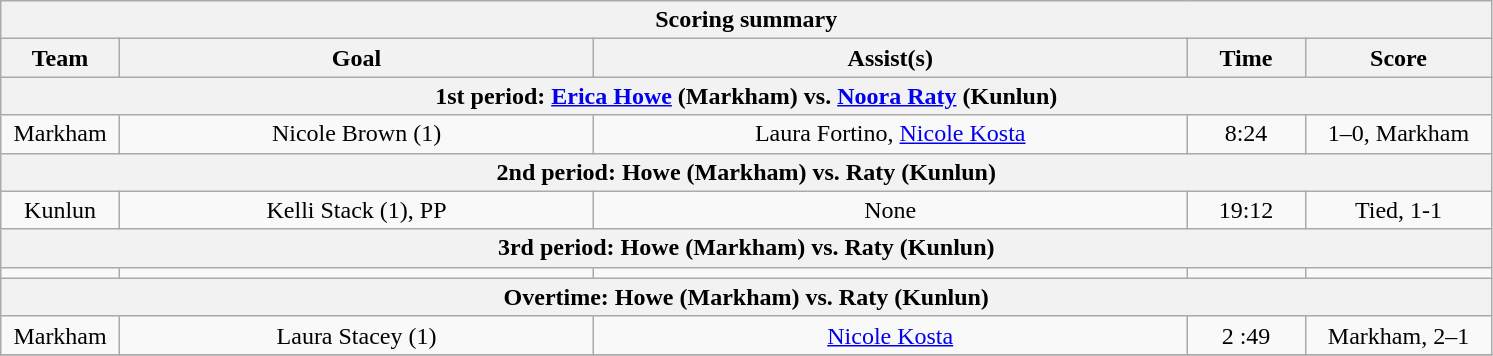<table class="wikitable">
<tr>
<th colspan=5>Scoring summary</th>
</tr>
<tr>
<th style="width:7%;">Team</th>
<th style="width:28%;">Goal</th>
<th style="width:35%;">Assist(s)</th>
<th style="width:7%;">Time</th>
<th style="width:11%;">Score</th>
</tr>
<tr>
<th colspan=5>1st period: <a href='#'>Erica Howe</a> (Markham) vs. <a href='#'>Noora Raty</a> (Kunlun)</th>
</tr>
<tr>
<td align=center>Markham</td>
<td align=center>Nicole Brown (1)</td>
<td align=center>Laura Fortino, <a href='#'>Nicole Kosta</a></td>
<td align=center>8:24</td>
<td align=center>1–0, Markham</td>
</tr>
<tr>
<th colspan=5>2nd period: Howe (Markham) vs. Raty (Kunlun)</th>
</tr>
<tr>
<td align=center>Kunlun</td>
<td align=center>Kelli Stack (1), PP</td>
<td align=center>None</td>
<td align=center>19:12</td>
<td align=center>Tied, 1-1</td>
</tr>
<tr>
<th colspan=5>3rd period: Howe (Markham) vs. Raty (Kunlun)</th>
</tr>
<tr>
<td align=center></td>
<td align=center></td>
<td align=center></td>
<td align=center></td>
<td align=center></td>
</tr>
<tr>
<th colspan=5>Overtime: Howe (Markham) vs. Raty (Kunlun)</th>
</tr>
<tr>
<td align=center>Markham</td>
<td align=center>Laura Stacey (1)</td>
<td align=center><a href='#'>Nicole Kosta</a></td>
<td align=center>2 :49</td>
<td align=center>Markham, 2–1</td>
</tr>
<tr>
</tr>
</table>
